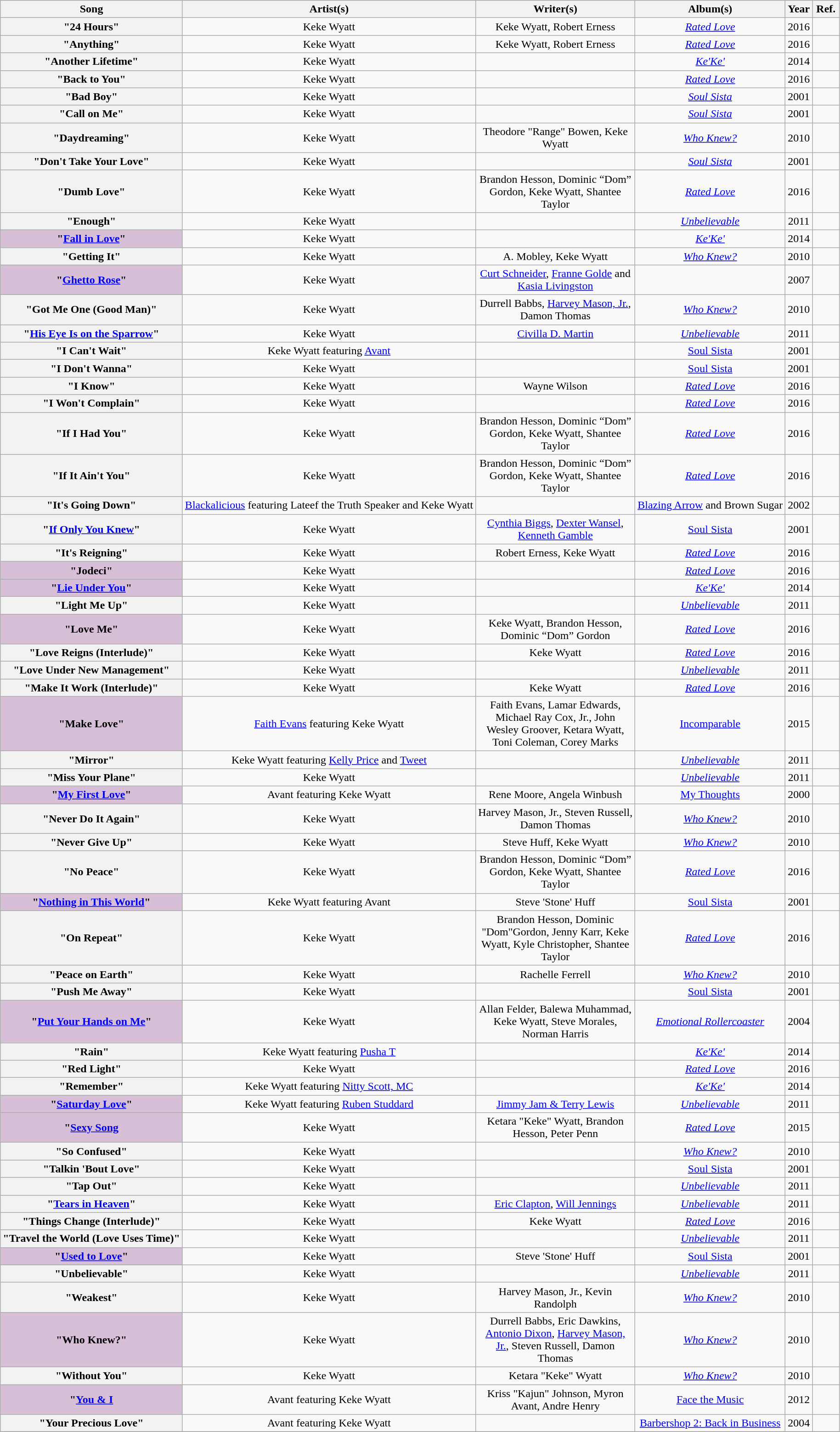<table class="wikitable sortable plainrowheaders" style="text-align:center;">
<tr>
<th scope="col">Song</th>
<th scope="col">Artist(s)</th>
<th scope="col" style="width:14em;" class="unsortable">Writer(s)</th>
<th scope="col">Album(s)</th>
<th scope="col">Year</th>
<th scope="col" style="width:2em;" class="unsortable">Ref.</th>
</tr>
<tr>
<th scope=row> "24 Hours"</th>
<td>Keke Wyatt</td>
<td>Keke Wyatt, Robert Erness</td>
<td><em><a href='#'>Rated Love</a></em></td>
<td>2016</td>
<td></td>
</tr>
<tr>
<th scope=row>"Anything"</th>
<td>Keke Wyatt</td>
<td>Keke Wyatt, Robert Erness</td>
<td><em><a href='#'>Rated Love</a></em></td>
<td>2016</td>
<td></td>
</tr>
<tr>
<th scope=row>"Another Lifetime"</th>
<td>Keke Wyatt</td>
<td></td>
<td><em><a href='#'>Ke'Ke'</a></em></td>
<td>2014</td>
<td></td>
</tr>
<tr>
<th scope=row> "Back to You"</th>
<td>Keke Wyatt</td>
<td></td>
<td><em><a href='#'>Rated Love</a></em></td>
<td>2016</td>
<td></td>
</tr>
<tr>
<th scope=row>"Bad Boy"</th>
<td>Keke Wyatt</td>
<td></td>
<td><em><a href='#'>Soul Sista</a></em></td>
<td>2001</td>
<td></td>
</tr>
<tr>
<th scope=row> "Call on Me"</th>
<td>Keke Wyatt</td>
<td></td>
<td><em><a href='#'>Soul Sista</a></em></td>
<td>2001</td>
<td></td>
</tr>
<tr>
<th scope="row"> "Daydreaming"</th>
<td>Keke Wyatt</td>
<td>Theodore "Range" Bowen, Keke Wyatt</td>
<td><em><a href='#'>Who Knew?</a></em></td>
<td>2010</td>
<td></td>
</tr>
<tr>
<th scope="row">"Don't Take Your Love"</th>
<td>Keke Wyatt</td>
<td></td>
<td><em><a href='#'>Soul Sista</a></em></td>
<td>2001</td>
<td></td>
</tr>
<tr>
<th scope="row">"Dumb Love"</th>
<td>Keke Wyatt</td>
<td>Brandon Hesson, Dominic “Dom” Gordon, Keke Wyatt, Shantee Taylor</td>
<td><em><a href='#'>Rated Love</a></em></td>
<td>2016</td>
<td></td>
</tr>
<tr>
<th scope=row>"Enough"</th>
<td>Keke Wyatt</td>
<td></td>
<td><em><a href='#'>Unbelievable</a></em></td>
<td>2011</td>
<td></td>
</tr>
<tr>
<th scope="row" style="background:thistle;"> "<a href='#'>Fall in Love</a>" </th>
<td>Keke Wyatt</td>
<td></td>
<td><em><a href='#'>Ke'Ke'</a></em></td>
<td>2014</td>
<td></td>
</tr>
<tr>
<th scope="row"> "Getting It"</th>
<td>Keke Wyatt</td>
<td>A. Mobley, Keke Wyatt</td>
<td><em><a href='#'>Who Knew?</a></em></td>
<td>2010</td>
<td></td>
</tr>
<tr>
<th scope="row" style="background:thistle;">"<a href='#'>Ghetto Rose</a>" </th>
<td>Keke Wyatt</td>
<td><a href='#'>Curt Schneider</a>, <a href='#'>Franne Golde</a> and <a href='#'>Kasia Livingston</a></td>
<td></td>
<td>2007</td>
<td></td>
</tr>
<tr>
<th scope="row">"Got Me One (Good Man)"</th>
<td>Keke Wyatt</td>
<td>Durrell Babbs, <a href='#'>Harvey Mason, Jr.</a>, Damon Thomas</td>
<td><em><a href='#'>Who Knew?</a></em></td>
<td>2010</td>
<td></td>
</tr>
<tr>
<th scope="row"> "<a href='#'>His Eye Is on the Sparrow</a>"</th>
<td>Keke Wyatt</td>
<td><a href='#'>Civilla D. Martin</a></td>
<td><em><a href='#'>Unbelievable</a></em></td>
<td>2011</td>
<td></td>
</tr>
<tr>
<th scope="row"> "I Can't Wait"</th>
<td>Keke Wyatt featuring <a href='#'>Avant</a></td>
<td></td>
<td><a href='#'>Soul Sista</a></td>
<td>2001</td>
<td></td>
</tr>
<tr>
<th scope="row">"I Don't Wanna"</th>
<td>Keke Wyatt</td>
<td></td>
<td><a href='#'>Soul Sista</a></td>
<td>2001</td>
<td></td>
</tr>
<tr>
<th scope="row">"I Know"</th>
<td>Keke Wyatt</td>
<td>Wayne Wilson</td>
<td><em><a href='#'>Rated Love</a></em></td>
<td>2016</td>
<td></td>
</tr>
<tr>
<th scope="row">"I Won't Complain"</th>
<td>Keke Wyatt</td>
<td></td>
<td><em><a href='#'>Rated Love</a></em></td>
<td>2016</td>
<td></td>
</tr>
<tr>
<th scope="row">"If I Had You"</th>
<td>Keke Wyatt</td>
<td>Brandon Hesson, Dominic “Dom” Gordon, Keke Wyatt, Shantee Taylor</td>
<td><em><a href='#'>Rated Love</a></em></td>
<td>2016</td>
<td></td>
</tr>
<tr>
<th scope="row">"If It Ain't You"</th>
<td>Keke Wyatt</td>
<td>Brandon Hesson, Dominic “Dom” Gordon, Keke Wyatt, Shantee Taylor</td>
<td><em><a href='#'>Rated Love</a></em></td>
<td>2016</td>
<td></td>
</tr>
<tr>
<th scope="row">"It's Going Down"</th>
<td><a href='#'>Blackalicious</a> featuring Lateef the Truth Speaker and Keke Wyatt</td>
<td></td>
<td><a href='#'>Blazing Arrow</a> and Brown Sugar</td>
<td>2002</td>
<td></td>
</tr>
<tr>
<th scope="row">"<a href='#'>If Only You Knew</a>"</th>
<td>Keke Wyatt</td>
<td><a href='#'>Cynthia Biggs</a>, <a href='#'>Dexter Wansel</a>, <a href='#'>Kenneth Gamble</a></td>
<td><a href='#'>Soul Sista</a></td>
<td>2001</td>
<td></td>
</tr>
<tr>
<th scope="row">"It's Reigning"</th>
<td>Keke Wyatt</td>
<td>Robert Erness, Keke Wyatt</td>
<td><em><a href='#'>Rated Love</a></em></td>
<td>2016</td>
<td></td>
</tr>
<tr>
<th scope="row" style="background:thistle;"> "Jodeci" </th>
<td>Keke Wyatt</td>
<td></td>
<td><em><a href='#'>Rated Love</a></em></td>
<td>2016</td>
<td></td>
</tr>
<tr>
<th scope="row" style="background:thistle;"> "<a href='#'>Lie Under You</a>" </th>
<td>Keke Wyatt</td>
<td></td>
<td><em><a href='#'>Ke'Ke'</a></em></td>
<td>2014</td>
<td></td>
</tr>
<tr>
<th scope="row">"Light Me Up"</th>
<td>Keke Wyatt</td>
<td></td>
<td><em><a href='#'>Unbelievable</a></em></td>
<td>2011</td>
<td></td>
</tr>
<tr>
<th scope="row" style="background:thistle;">"Love Me" </th>
<td>Keke Wyatt</td>
<td>Keke Wyatt, Brandon Hesson, Dominic “Dom” Gordon</td>
<td><em><a href='#'>Rated Love</a></em></td>
<td>2016</td>
<td></td>
</tr>
<tr>
<th scope="row">"Love Reigns (Interlude)"</th>
<td>Keke Wyatt</td>
<td>Keke Wyatt</td>
<td><em><a href='#'>Rated Love</a></em></td>
<td>2016</td>
<td></td>
</tr>
<tr>
<th scope="row">"Love Under New Management"</th>
<td>Keke Wyatt</td>
<td></td>
<td><em><a href='#'>Unbelievable</a></em></td>
<td>2011</td>
<td></td>
</tr>
<tr>
<th scope="row"> "Make It Work (Interlude)"</th>
<td>Keke Wyatt</td>
<td>Keke Wyatt</td>
<td><em><a href='#'>Rated Love</a></em></td>
<td>2016</td>
<td></td>
</tr>
<tr>
<th scope="row" style="background:thistle;">"Make Love" </th>
<td><a href='#'>Faith Evans</a> featuring Keke Wyatt</td>
<td>Faith Evans, Lamar Edwards, Michael Ray Cox, Jr., John Wesley Groover, Ketara Wyatt, Toni Coleman, Corey Marks</td>
<td><a href='#'>Incomparable</a></td>
<td>2015</td>
<td></td>
</tr>
<tr>
<th scope="row">"Mirror"</th>
<td>Keke Wyatt featuring <a href='#'>Kelly Price</a> and <a href='#'>Tweet</a></td>
<td></td>
<td><em><a href='#'>Unbelievable</a></em></td>
<td>2011</td>
<td></td>
</tr>
<tr>
<th scope="row">"Miss Your Plane"</th>
<td>Keke Wyatt</td>
<td></td>
<td><em><a href='#'>Unbelievable</a></em></td>
<td>2011</td>
<td></td>
</tr>
<tr>
<th scope="row" style="background:thistle;">"<a href='#'>My First Love</a>" </th>
<td>Avant featuring Keke Wyatt</td>
<td>Rene Moore, Angela Winbush</td>
<td><a href='#'>My Thoughts</a></td>
<td>2000</td>
<td></td>
</tr>
<tr>
<th scope="row"> "Never Do It Again"</th>
<td>Keke Wyatt</td>
<td>Harvey Mason, Jr., Steven Russell, Damon Thomas</td>
<td><em><a href='#'>Who Knew?</a></em></td>
<td>2010</td>
<td></td>
</tr>
<tr>
<th scope="row">"Never Give Up"</th>
<td>Keke Wyatt</td>
<td>Steve Huff, Keke Wyatt</td>
<td><em><a href='#'>Who Knew?</a></em></td>
<td>2010</td>
<td></td>
</tr>
<tr>
<th scope="row">"No Peace"</th>
<td>Keke Wyatt</td>
<td>Brandon Hesson, Dominic “Dom” Gordon, Keke Wyatt, Shantee Taylor</td>
<td><em><a href='#'>Rated Love</a></em></td>
<td>2016</td>
<td></td>
</tr>
<tr>
<th scope="row" style="background:thistle;">"<a href='#'>Nothing in This World</a>" </th>
<td>Keke Wyatt featuring Avant</td>
<td>Steve 'Stone' Huff</td>
<td><a href='#'>Soul Sista</a></td>
<td>2001</td>
<td></td>
</tr>
<tr>
<th scope="row"> "On Repeat"</th>
<td>Keke Wyatt</td>
<td>Brandon Hesson, Dominic "Dom"Gordon, Jenny Karr, Keke Wyatt, Kyle Christopher, Shantee Taylor</td>
<td><em><a href='#'>Rated Love</a></em></td>
<td>2016</td>
<td></td>
</tr>
<tr>
<th scope="row"> "Peace on Earth"</th>
<td>Keke Wyatt</td>
<td>Rachelle Ferrell</td>
<td><em><a href='#'>Who Knew?</a></em></td>
<td>2010</td>
<td></td>
</tr>
<tr>
<th scope="row">"Push Me Away"</th>
<td>Keke Wyatt</td>
<td></td>
<td><a href='#'>Soul Sista</a></td>
<td>2001</td>
<td></td>
</tr>
<tr>
<th scope="row" style="background:thistle;">"<a href='#'>Put Your Hands on Me</a>" </th>
<td>Keke Wyatt</td>
<td>Allan Felder, Balewa Muhammad, Keke Wyatt, Steve Morales, Norman Harris</td>
<td><em><a href='#'>Emotional Rollercoaster</a></em></td>
<td>2004</td>
<td></td>
</tr>
<tr>
<th scope="row"> "Rain"</th>
<td>Keke Wyatt featuring <a href='#'>Pusha T</a></td>
<td></td>
<td><em><a href='#'>Ke'Ke'</a></em></td>
<td>2014</td>
<td></td>
</tr>
<tr>
<th scope="row">"Red Light"</th>
<td>Keke Wyatt</td>
<td></td>
<td><em><a href='#'>Rated Love</a></em></td>
<td>2016</td>
<td></td>
</tr>
<tr>
<th scope="row">"Remember"</th>
<td>Keke Wyatt featuring <a href='#'>Nitty Scott, MC</a></td>
<td></td>
<td><em><a href='#'>Ke'Ke'</a></em></td>
<td>2014</td>
<td></td>
</tr>
<tr>
<th scope="row" style="background:thistle;"> "<a href='#'>Saturday Love</a>" </th>
<td>Keke Wyatt featuring <a href='#'>Ruben Studdard</a></td>
<td><a href='#'>Jimmy Jam & Terry Lewis</a></td>
<td><em><a href='#'>Unbelievable</a></em></td>
<td>2011</td>
<td></td>
</tr>
<tr>
<th scope="row" style="background:thistle;">"<a href='#'>Sexy Song</a> </th>
<td>Keke Wyatt</td>
<td>Ketara "Keke" Wyatt, Brandon Hesson, Peter Penn</td>
<td><em><a href='#'>Rated Love</a></em></td>
<td>2015</td>
<td></td>
</tr>
<tr>
<th scope="row">"So Confused"</th>
<td>Keke Wyatt</td>
<td></td>
<td><em><a href='#'>Who Knew?</a></em></td>
<td>2010</td>
<td></td>
</tr>
<tr>
<th scope="row"> "Talkin 'Bout Love"</th>
<td>Keke Wyatt</td>
<td></td>
<td><a href='#'>Soul Sista</a></td>
<td>2001</td>
<td></td>
</tr>
<tr>
<th scope="row">"Tap Out"</th>
<td>Keke Wyatt</td>
<td></td>
<td><em><a href='#'>Unbelievable</a></em></td>
<td>2011</td>
<td></td>
</tr>
<tr>
<th scope="row">"<a href='#'>Tears in Heaven</a>"</th>
<td>Keke Wyatt</td>
<td><a href='#'>Eric Clapton</a>, <a href='#'>Will Jennings</a></td>
<td><em><a href='#'>Unbelievable</a></em></td>
<td>2011</td>
<td></td>
</tr>
<tr>
<th scope="row">"Things Change (Interlude)"</th>
<td>Keke Wyatt</td>
<td>Keke Wyatt</td>
<td><em><a href='#'>Rated Love</a></em></td>
<td>2016</td>
<td></td>
</tr>
<tr>
<th scope="row">"Travel the World (Love Uses Time)"</th>
<td>Keke Wyatt</td>
<td></td>
<td><em><a href='#'>Unbelievable</a></em></td>
<td>2011</td>
<td></td>
</tr>
<tr>
<th scope="row" style="background:thistle;"> "<a href='#'>Used to Love</a>" </th>
<td>Keke Wyatt</td>
<td>Steve 'Stone' Huff</td>
<td><a href='#'>Soul Sista</a></td>
<td>2001</td>
<td></td>
</tr>
<tr>
<th scope="row">"Unbelievable"</th>
<td>Keke Wyatt</td>
<td></td>
<td><em><a href='#'>Unbelievable</a></em></td>
<td>2011</td>
<td></td>
</tr>
<tr>
<th scope="row"> "Weakest"</th>
<td>Keke Wyatt</td>
<td>Harvey Mason, Jr., Kevin Randolph</td>
<td><em><a href='#'>Who Knew?</a></em></td>
<td>2010</td>
<td></td>
</tr>
<tr>
<th scope="row" style="background:thistle;">"Who Knew?" </th>
<td>Keke Wyatt</td>
<td>Durrell Babbs, Eric Dawkins, <a href='#'>Antonio Dixon</a>, <a href='#'>Harvey Mason, Jr.</a>, Steven Russell, Damon Thomas</td>
<td><em><a href='#'>Who Knew?</a></em></td>
<td>2010</td>
<td></td>
</tr>
<tr>
<th scope="row">"Without You"</th>
<td>Keke Wyatt</td>
<td>Ketara "Keke" Wyatt</td>
<td><em><a href='#'>Who Knew?</a></em></td>
<td>2010</td>
<td></td>
</tr>
<tr>
<th scope="row" style="background:thistle;"> "<a href='#'>You & I</a> </th>
<td>Avant featuring Keke Wyatt</td>
<td>Kriss "Kajun" Johnson, Myron Avant, Andre Henry</td>
<td><a href='#'>Face the Music</a></td>
<td>2012</td>
<td></td>
</tr>
<tr>
<th scope="row">"Your Precious Love"</th>
<td>Avant featuring Keke Wyatt</td>
<td></td>
<td><a href='#'>Barbershop 2: Back in Business</a></td>
<td>2004</td>
<td></td>
</tr>
<tr>
</tr>
</table>
